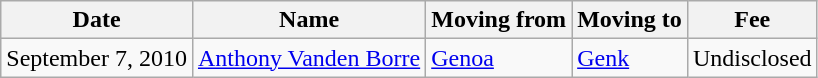<table class="wikitable sortable">
<tr>
<th>Date</th>
<th>Name</th>
<th>Moving from</th>
<th>Moving to</th>
<th>Fee</th>
</tr>
<tr>
<td>September 7, 2010</td>
<td> <a href='#'>Anthony Vanden Borre</a></td>
<td> <a href='#'>Genoa</a></td>
<td> <a href='#'>Genk</a></td>
<td>Undisclosed </td>
</tr>
</table>
